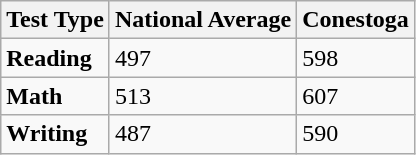<table class="wikitable">
<tr>
<th>Test Type</th>
<th>National Average</th>
<th>Conestoga</th>
</tr>
<tr>
<td><strong>Reading</strong></td>
<td>497</td>
<td>598</td>
</tr>
<tr>
<td><strong>Math</strong></td>
<td>513</td>
<td>607</td>
</tr>
<tr>
<td><strong>Writing</strong></td>
<td>487</td>
<td>590</td>
</tr>
</table>
